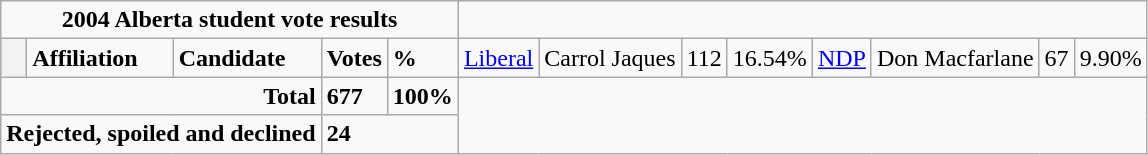<table class="wikitable">
<tr>
<td colspan="5" align="center"><strong>2004 Alberta student vote results</strong></td>
</tr>
<tr>
<th style="width: 10px;"></th>
<td><strong>Affiliation</strong></td>
<td><strong>Candidate</strong></td>
<td><strong>Votes</strong></td>
<td><strong>%</strong><br>
</td>
<td><a href='#'>Liberal</a></td>
<td>Carrol Jaques</td>
<td>112</td>
<td>16.54%<br>

</td>
<td><a href='#'>NDP</a></td>
<td>Don Macfarlane</td>
<td>67</td>
<td>9.90%<br></td>
</tr>
<tr>
<td colspan="3" align="right"><strong>Total</strong></td>
<td><strong>677</strong></td>
<td><strong>100%</strong></td>
</tr>
<tr>
<td colspan="3" align="right"><strong>Rejected, spoiled and declined</strong></td>
<td colspan="2"><strong>24</strong></td>
</tr>
</table>
